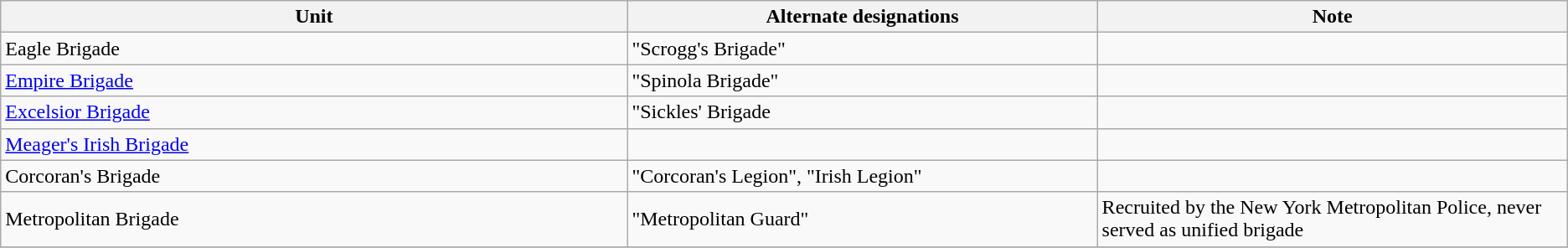<table class="wikitable sortable">
<tr>
<th width="40%">Unit</th>
<th width="30%">Alternate designations</th>
<th width="30%">Note</th>
</tr>
<tr>
<td>Eagle Brigade</td>
<td>"Scrogg's Brigade"</td>
<td></td>
</tr>
<tr>
<td><a href='#'>Empire Brigade</a></td>
<td>"Spinola Brigade"</td>
<td></td>
</tr>
<tr>
<td><a href='#'>Excelsior Brigade</a></td>
<td>"Sickles' Brigade</td>
<td></td>
</tr>
<tr>
<td><a href='#'>Meager's Irish Brigade</a></td>
<td></td>
<td></td>
</tr>
<tr>
<td>Corcoran's Brigade</td>
<td>"Corcoran's Legion", "Irish Legion"</td>
<td></td>
</tr>
<tr>
<td>Metropolitan Brigade</td>
<td>"Metropolitan Guard"</td>
<td>Recruited by the New York Metropolitan Police, never served as unified brigade</td>
</tr>
<tr>
</tr>
</table>
